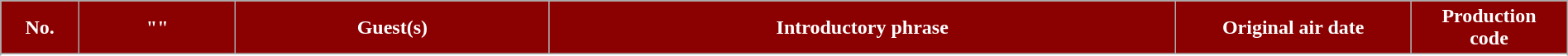<table class="wikitable plainrowheaders" style="width:100%; margin:auto;">
<tr>
<th style="background-color: #8B0000; color:#ffffff" width=5%><abbr>No.</abbr></th>
<th style="background-color: #8B0000; color:#ffffff" width=10%>"<a href='#'></a>"</th>
<th style="background-color: #8B0000; color:#ffffff" width=20%>Guest(s)</th>
<th style="background-color: #8B0000; color:#ffffff" width=40%>Introductory phrase</th>
<th style="background-color: #8B0000; color:#ffffff" width=15%>Original air date</th>
<th style="background-color: #8B0000; color:#ffffff" width=10%>Production <br> code</th>
</tr>
<tr>
</tr>
<tr>
</tr>
<tr>
</tr>
<tr>
</tr>
<tr>
</tr>
<tr>
</tr>
<tr>
</tr>
<tr>
</tr>
<tr>
</tr>
<tr>
</tr>
<tr>
</tr>
</table>
